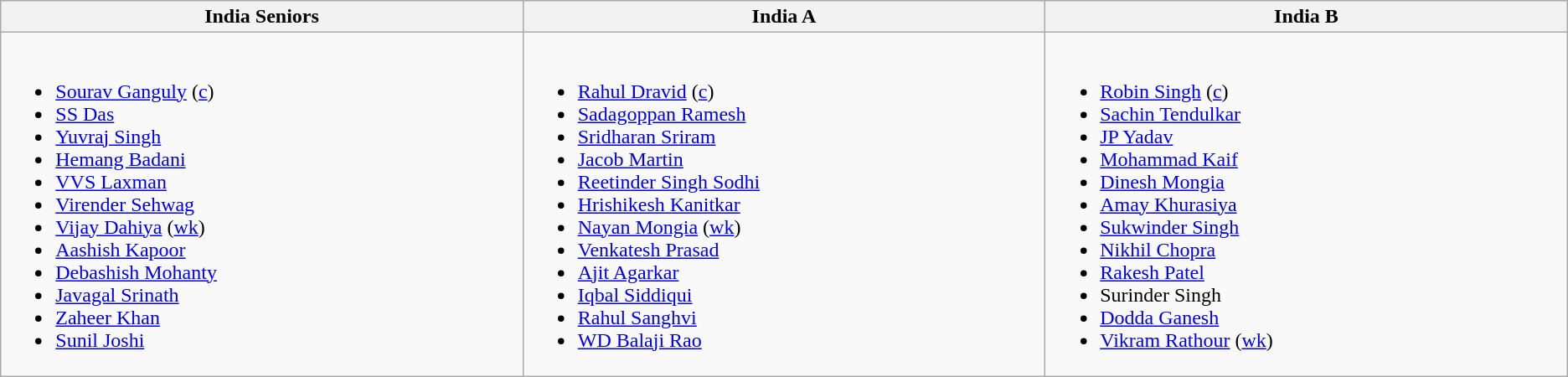<table class="wikitable">
<tr>
<th style="width:15%;"> India Seniors </th>
<th style="width:15%;"> India A </th>
<th style="width:15%;"> India B </th>
</tr>
<tr style="vertical-align:top">
<td><br><ul><li><a href='#'>Sourav Ganguly</a> (<a href='#'>c</a>)</li><li><a href='#'>SS Das</a></li><li><a href='#'>Yuvraj Singh</a></li><li><a href='#'>Hemang Badani</a></li><li><a href='#'>VVS Laxman</a></li><li><a href='#'>Virender Sehwag</a></li><li><a href='#'>Vijay Dahiya</a> (<a href='#'>wk</a>)</li><li><a href='#'>Aashish Kapoor</a></li><li><a href='#'>Debashish Mohanty</a></li><li><a href='#'>Javagal Srinath</a></li><li><a href='#'>Zaheer Khan</a></li><li><a href='#'>Sunil Joshi</a></li></ul></td>
<td><br><ul><li><a href='#'>Rahul Dravid</a> (<a href='#'>c</a>)</li><li><a href='#'>Sadagoppan Ramesh</a></li><li><a href='#'>Sridharan Sriram</a></li><li><a href='#'>Jacob Martin</a></li><li><a href='#'>Reetinder Singh Sodhi</a></li><li><a href='#'>Hrishikesh Kanitkar</a></li><li><a href='#'>Nayan Mongia</a> (<a href='#'>wk</a>)</li><li><a href='#'>Venkatesh Prasad</a></li><li><a href='#'>Ajit Agarkar</a></li><li><a href='#'>Iqbal Siddiqui</a></li><li><a href='#'>Rahul Sanghvi</a></li><li><a href='#'>WD Balaji Rao</a></li></ul></td>
<td><br><ul><li><a href='#'>Robin Singh</a> (<a href='#'>c</a>)</li><li><a href='#'>Sachin Tendulkar</a></li><li><a href='#'>JP Yadav</a></li><li><a href='#'>Mohammad Kaif</a></li><li><a href='#'>Dinesh Mongia</a></li><li><a href='#'>Amay Khurasiya</a></li><li><a href='#'>Sukwinder Singh</a></li><li><a href='#'>Nikhil Chopra</a></li><li><a href='#'>Rakesh Patel</a></li><li>Surinder Singh</li><li><a href='#'>Dodda Ganesh</a></li><li><a href='#'>Vikram Rathour</a> (<a href='#'>wk</a>)</li></ul></td>
</tr>
</table>
